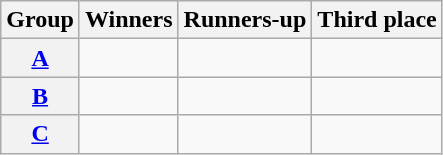<table class="wikitable">
<tr>
<th>Group</th>
<th>Winners</th>
<th>Runners-up</th>
<th>Third place</th>
</tr>
<tr>
<th><a href='#'>A</a></th>
<td></td>
<td></td>
<td></td>
</tr>
<tr>
<th><a href='#'>B</a></th>
<td></td>
<td></td>
<td></td>
</tr>
<tr>
<th><a href='#'>C</a></th>
<td></td>
<td></td>
<td></td>
</tr>
</table>
